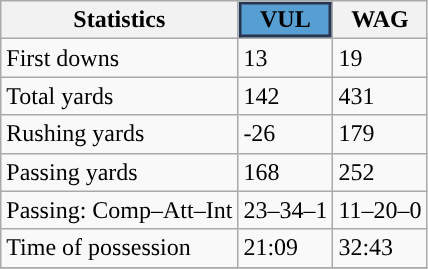<table class="wikitable" style="float: left;">
<tr>
<th>Statistics</th>
<th style="background-color:#579FD3;color:#000000;box-shadow: inset 2px 2px 0 #2A344E, inset -2px -2px 0 #2A344E">VUL</th>
<th>WAG</th>
</tr>
<tr>
<td>First downs</td>
<td>13</td>
<td>19</td>
</tr>
<tr>
<td>Total yards</td>
<td>142</td>
<td>431</td>
</tr>
<tr>
<td>Rushing yards</td>
<td>-26</td>
<td>179</td>
</tr>
<tr>
<td>Passing yards</td>
<td>168</td>
<td>252</td>
</tr>
<tr>
<td>Passing: Comp–Att–Int</td>
<td>23–34–1</td>
<td>11–20–0</td>
</tr>
<tr>
<td>Time of possession</td>
<td>21:09</td>
<td>32:43</td>
</tr>
<tr>
</tr>
</table>
